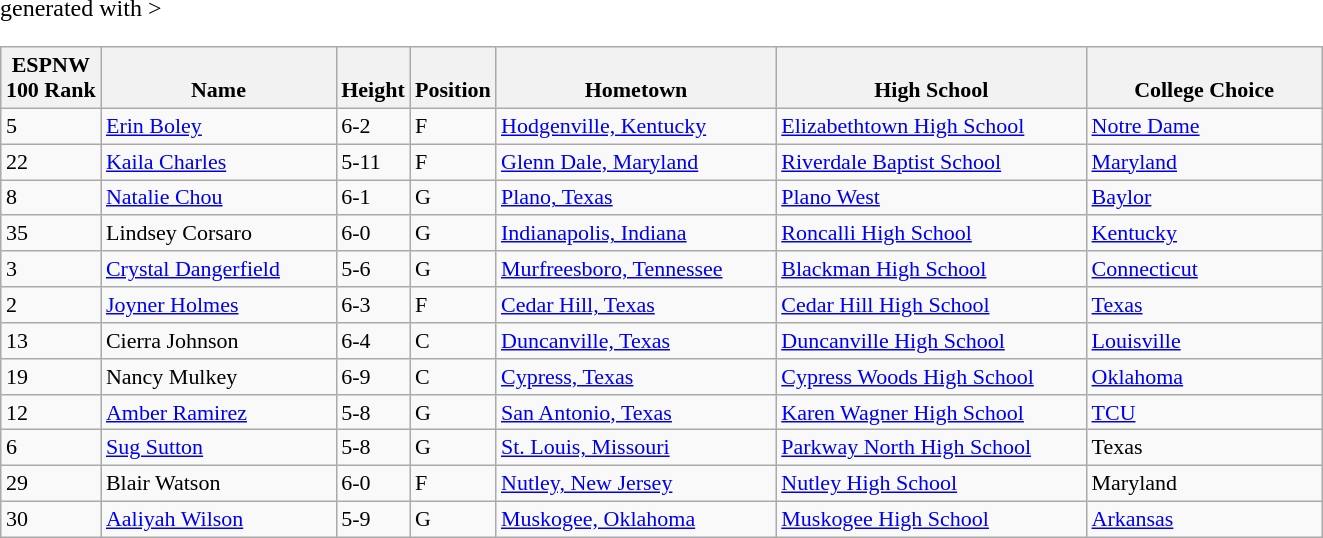<table class="wikitable sortable" <hiddentext>generated with >
<tr style="font-size:11pt"  valign="bottom">
<th>ESPNW<br>100 Rank</th>
<th width="150" height="15">Name</th>
<th width="36">Height</th>
<th width="44">Position</th>
<th width="180">Hometown</th>
<th width="200">High School</th>
<th width="150">College Choice</th>
</tr>
<tr style="font-size:11pt"  valign="bottom">
<td>5</td>
<td height="15"><a href='#'>Erin Boley</a></td>
<td>6-2</td>
<td>F</td>
<td><a href='#'>Hodgenville, Kentucky</a></td>
<td><a href='#'>Elizabethtown High School</a></td>
<td><a href='#'>Notre Dame</a></td>
</tr>
<tr style="font-size:11pt"  valign="bottom">
<td>22</td>
<td height="15"><a href='#'>Kaila Charles</a></td>
<td>5-11</td>
<td>F</td>
<td><a href='#'>Glenn Dale, Maryland</a></td>
<td><a href='#'>Riverdale Baptist School</a></td>
<td><a href='#'>Maryland</a></td>
</tr>
<tr style="font-size:11pt"  valign="bottom">
<td>8</td>
<td height="15"><a href='#'>Natalie Chou</a></td>
<td>6-1</td>
<td>G</td>
<td><a href='#'>Plano, Texas</a></td>
<td><a href='#'>Plano West</a></td>
<td><a href='#'>Baylor</a></td>
</tr>
<tr style="font-size:11pt"  valign="bottom">
<td>35</td>
<td height="15">Lindsey Corsaro</td>
<td>6-0</td>
<td>G</td>
<td><a href='#'>Indianapolis, Indiana</a></td>
<td><a href='#'>Roncalli High School</a></td>
<td><a href='#'>Kentucky</a></td>
</tr>
<tr style="font-size:11pt"  valign="bottom">
<td>3</td>
<td height="15"><a href='#'>Crystal Dangerfield</a></td>
<td>5-6</td>
<td>G</td>
<td><a href='#'>Murfreesboro, Tennessee</a></td>
<td><a href='#'>Blackman High School</a></td>
<td><a href='#'>Connecticut</a></td>
</tr>
<tr style="font-size:11pt"  valign="bottom">
<td>2</td>
<td height="15"><a href='#'>Joyner Holmes</a></td>
<td>6-3</td>
<td>F</td>
<td><a href='#'>Cedar Hill, Texas</a></td>
<td><a href='#'>Cedar Hill High School</a></td>
<td><a href='#'>Texas</a></td>
</tr>
<tr style="font-size:11pt"  valign="bottom">
<td>13</td>
<td height="15">Cierra Johnson</td>
<td>6-4</td>
<td>C</td>
<td><a href='#'>Duncanville, Texas</a></td>
<td><a href='#'>Duncanville High School</a></td>
<td><a href='#'>Louisville</a></td>
</tr>
<tr style="font-size:11pt"  valign="bottom">
<td>19</td>
<td height="15">Nancy Mulkey</td>
<td>6-9</td>
<td>C</td>
<td><a href='#'>Cypress, Texas</a></td>
<td><a href='#'>Cypress Woods High School</a></td>
<td><a href='#'>Oklahoma</a></td>
</tr>
<tr style="font-size:11pt"  valign="bottom">
<td>12</td>
<td height="15"><a href='#'>Amber Ramirez</a></td>
<td>5-8</td>
<td>G</td>
<td><a href='#'>San Antonio, Texas</a></td>
<td><a href='#'>Karen Wagner High School</a></td>
<td><a href='#'>TCU</a></td>
</tr>
<tr style="font-size:11pt"  valign="bottom">
<td>6</td>
<td height="15"><a href='#'>Sug Sutton</a></td>
<td>5-8</td>
<td>G</td>
<td><a href='#'>St. Louis, Missouri</a></td>
<td><a href='#'>Parkway North High School</a></td>
<td>Texas</td>
</tr>
<tr style="font-size:11pt"  valign="bottom">
<td>29</td>
<td height="15">Blair Watson</td>
<td>6-0</td>
<td>F</td>
<td><a href='#'>Nutley, New Jersey</a></td>
<td><a href='#'>Nutley High School</a></td>
<td>Maryland</td>
</tr>
<tr style="font-size:11pt"  valign="bottom">
<td>30</td>
<td height="15"><a href='#'>Aaliyah Wilson</a></td>
<td>5-9</td>
<td>G</td>
<td><a href='#'>Muskogee, Oklahoma</a></td>
<td><a href='#'>Muskogee High School</a></td>
<td><a href='#'>Arkansas</a></td>
</tr>
</table>
